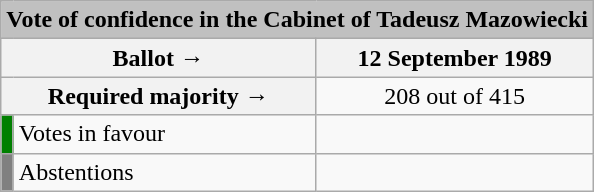<table class="wikitable" style="text-align:center;">
<tr>
<td colspan="3" align="center" bgcolor="#C0C0C0"><strong>Vote of confidence in the Cabinet of Tadeusz Mazowiecki</strong></td>
</tr>
<tr>
<th colspan="2" style="width:150px;">Ballot →</th>
<th>12 September 1989</th>
</tr>
<tr>
<th colspan="2">Required majority →</th>
<td>208 out of 415 </td>
</tr>
<tr>
<th style="width:1px; background:green;"></th>
<td style="text-align:left;">Votes in favour</td>
<td></td>
</tr>
<tr>
<th style="width:1px; background:gray;"></th>
<td style="text-align:left;">Abstentions</td>
<td></td>
</tr>
</table>
